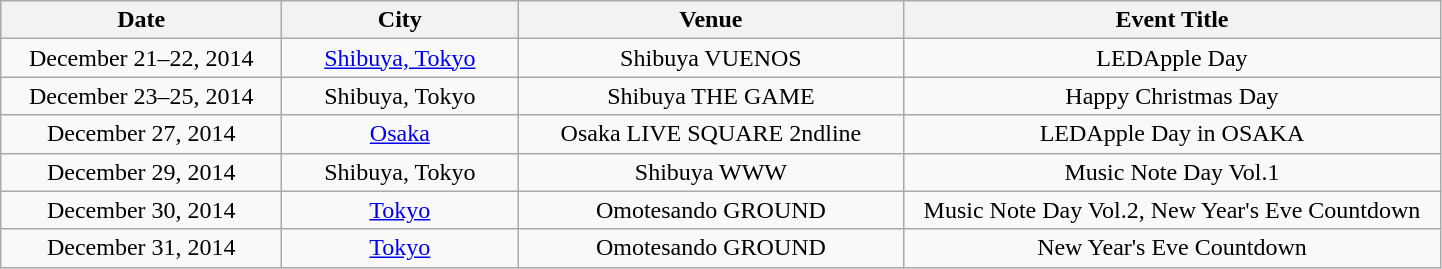<table class="wikitable" style="text-align:center;">
<tr>
<th width="180">Date</th>
<th width="150">City</th>
<th width="250">Venue</th>
<th width="350">Event Title</th>
</tr>
<tr>
<td>December 21–22, 2014</td>
<td><a href='#'>Shibuya, Tokyo</a></td>
<td>Shibuya VUENOS</td>
<td>LEDApple Day</td>
</tr>
<tr>
<td>December 23–25, 2014</td>
<td>Shibuya, Tokyo</td>
<td>Shibuya THE GAME</td>
<td>Happy Christmas Day</td>
</tr>
<tr>
<td>December 27, 2014</td>
<td><a href='#'>Osaka</a></td>
<td>Osaka LIVE SQUARE 2ndline</td>
<td>LEDApple Day in OSAKA</td>
</tr>
<tr>
<td>December 29, 2014</td>
<td>Shibuya, Tokyo</td>
<td>Shibuya WWW</td>
<td>Music Note Day Vol.1</td>
</tr>
<tr>
<td>December 30, 2014</td>
<td><a href='#'>Tokyo</a></td>
<td>Omotesando GROUND</td>
<td>Music Note Day Vol.2, New Year's Eve Countdown</td>
</tr>
<tr>
<td>December 31, 2014</td>
<td><a href='#'>Tokyo</a></td>
<td>Omotesando GROUND</td>
<td>New Year's Eve Countdown</td>
</tr>
</table>
